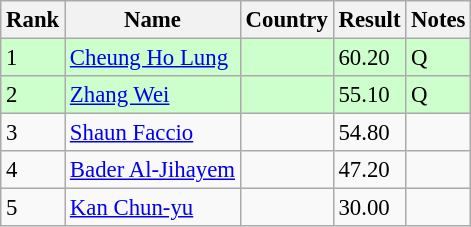<table class="wikitable" style="font-size:95%" style="text-align:center; width:35em;">
<tr>
<th>Rank</th>
<th>Name</th>
<th>Country</th>
<th>Result</th>
<th>Notes</th>
</tr>
<tr bgcolor=ccffcc>
<td>1</td>
<td align=left><a href='#'>Cheung Ho Lung</a></td>
<td align="left"></td>
<td>60.20</td>
<td>Q</td>
</tr>
<tr bgcolor=ccffcc>
<td>2</td>
<td align=left><a href='#'>Zhang Wei</a></td>
<td align="left"></td>
<td>55.10</td>
<td>Q</td>
</tr>
<tr>
<td>3</td>
<td align=left><a href='#'>Shaun Faccio</a></td>
<td align="left"></td>
<td>54.80</td>
<td></td>
</tr>
<tr>
<td>4</td>
<td align=left><a href='#'>Bader Al-Jihayem</a></td>
<td align=left></td>
<td>47.20</td>
<td></td>
</tr>
<tr>
<td>5</td>
<td align=left><a href='#'>Kan Chun-yu</a></td>
<td align=left></td>
<td>30.00</td>
<td></td>
</tr>
</table>
